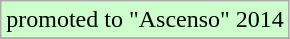<table class="wikitable">
<tr width=10px bgcolor="#ccffcc">
<td>promoted to "Ascenso" 2014</td>
</tr>
<tr>
</tr>
</table>
